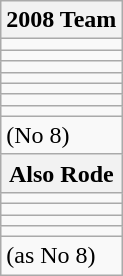<table class="wikitable collapsible collapsed">
<tr>
<th>2008 Team</th>
</tr>
<tr>
<td></td>
</tr>
<tr>
<td></td>
</tr>
<tr>
<td></td>
</tr>
<tr>
<td></td>
</tr>
<tr>
<td></td>
</tr>
<tr>
<td></td>
</tr>
<tr>
<td></td>
</tr>
<tr>
<td> (No 8)</td>
</tr>
<tr>
<th>Also Rode</th>
</tr>
<tr>
<td></td>
</tr>
<tr>
<td></td>
</tr>
<tr>
<td></td>
</tr>
<tr>
<td></td>
</tr>
<tr>
<td> (as No 8)</td>
</tr>
</table>
